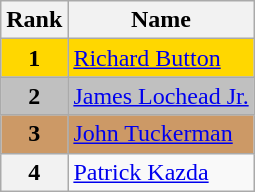<table class="wikitable">
<tr>
<th>Rank</th>
<th>Name</th>
</tr>
<tr bgcolor="gold">
<td align="center"><strong>1</strong></td>
<td><a href='#'>Richard Button</a></td>
</tr>
<tr bgcolor="silver">
<td align="center"><strong>2</strong></td>
<td><a href='#'>James Lochead Jr.</a></td>
</tr>
<tr bgcolor="cc9966">
<td align="center"><strong>3</strong></td>
<td><a href='#'>John Tuckerman</a></td>
</tr>
<tr>
<th>4</th>
<td><a href='#'>Patrick Kazda</a></td>
</tr>
</table>
